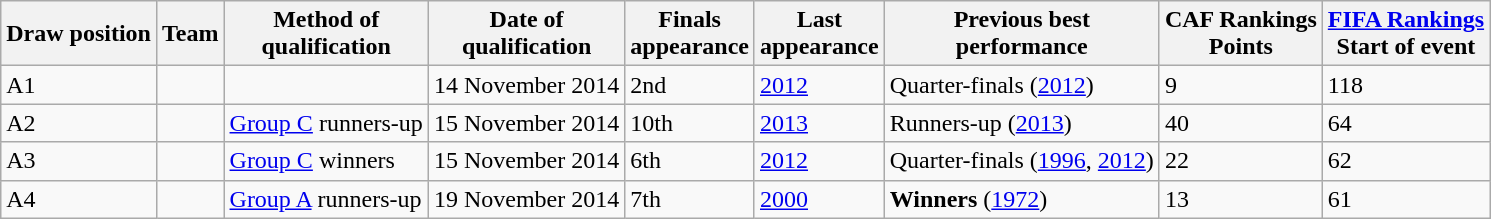<table class="wikitable sortable" style="text-align: left;">
<tr>
<th>Draw position</th>
<th>Team</th>
<th>Method of<br>qualification</th>
<th>Date of<br>qualification</th>
<th>Finals<br>appearance</th>
<th>Last<br>appearance</th>
<th>Previous best<br>performance</th>
<th>CAF Rankings<br>Points</th>
<th><a href='#'>FIFA Rankings</a><br>Start of event</th>
</tr>
<tr>
<td>A1</td>
<td style=white-space:nowrap></td>
<td></td>
<td>14 November 2014</td>
<td data-sort-value="2">2nd</td>
<td><a href='#'>2012</a></td>
<td data-sort-value="3.1">Quarter-finals (<a href='#'>2012</a>)</td>
<td>9</td>
<td>118</td>
</tr>
<tr>
<td>A2</td>
<td style=white-space:nowrap></td>
<td data-sort-value="C2"><a href='#'>Group C</a> runners-up</td>
<td>15 November 2014</td>
<td data-sort-value="10">10th</td>
<td><a href='#'>2013</a></td>
<td data-sort-value="6.1">Runners-up (<a href='#'>2013</a>)</td>
<td>40</td>
<td>64</td>
</tr>
<tr>
<td>A3</td>
<td style=white-space:nowrap></td>
<td data-sort-value="C1"><a href='#'>Group C</a> winners</td>
<td>15 November 2014</td>
<td data-sort-value="6">6th</td>
<td><a href='#'>2012</a></td>
<td data-sort-value="3.2">Quarter-finals (<a href='#'>1996</a>, <a href='#'>2012</a>)</td>
<td>22</td>
<td>62</td>
</tr>
<tr>
<td>A4</td>
<td style=white-space:nowrap></td>
<td data-sort-value="A2"><a href='#'>Group A</a> runners-up</td>
<td>19 November 2014</td>
<td data-sort-value="7">7th</td>
<td><a href='#'>2000</a></td>
<td data-sort-value="7.1"><strong>Winners</strong> (<a href='#'>1972</a>)</td>
<td>13</td>
<td>61</td>
</tr>
</table>
